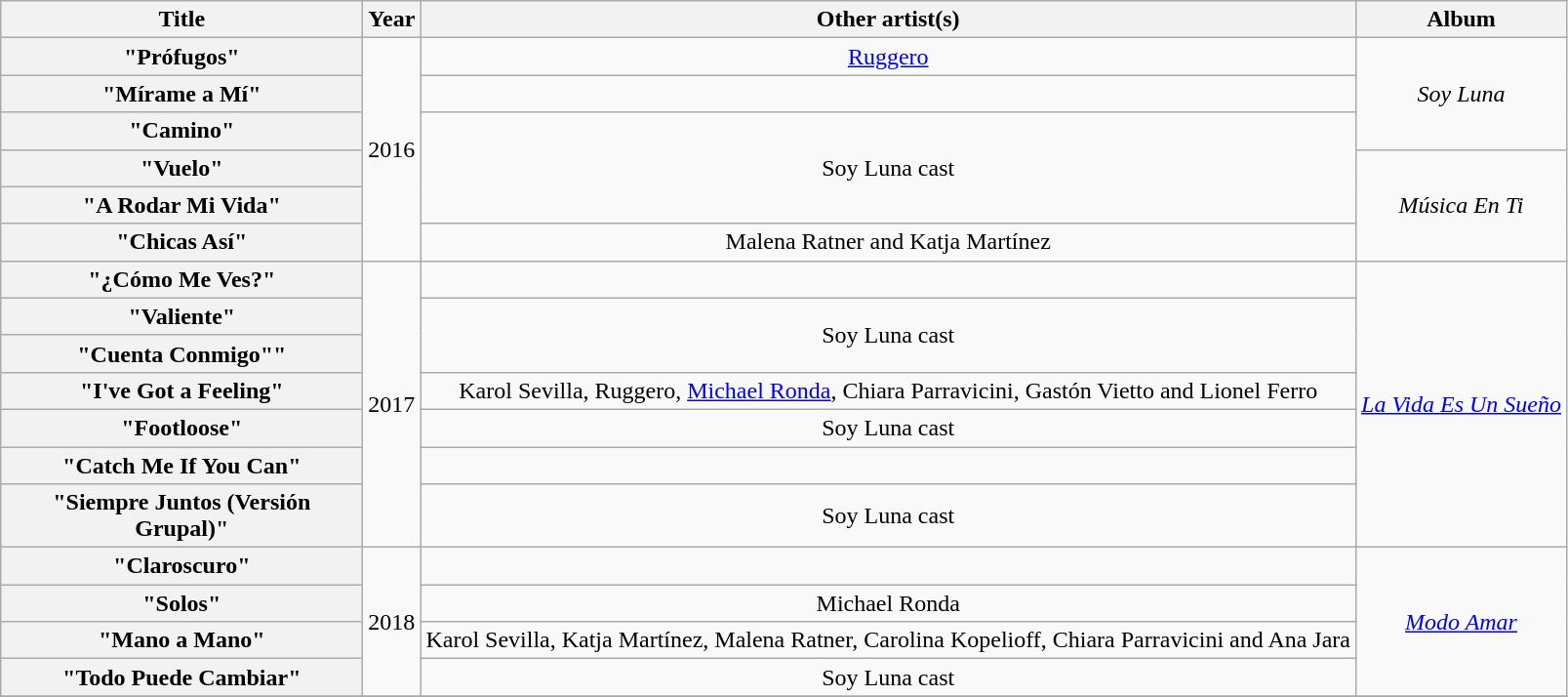<table class="wikitable plainrowheaders" style="text-align:center;">
<tr>
<th scope="col" style="width:15em;">Title</th>
<th scope="col">Year</th>
<th scope="col">Other artist(s)</th>
<th scope="col">Album</th>
</tr>
<tr>
<th scope="row">"Prófugos"</th>
<td rowspan="6">2016</td>
<td><a href='#'>Ruggero</a></td>
<td rowspan="3"><em>Soy Luna</em></td>
</tr>
<tr>
<th scope="row">"Mírame a Mí"</th>
<td></td>
</tr>
<tr>
<th scope="row">"Camino"</th>
<td align="center"; rowspan="3">Soy Luna cast</td>
</tr>
<tr>
<th scope="row">"Vuelo"</th>
<td rowspan="3"><em>Música En Ti</em></td>
</tr>
<tr>
<th scope="row">"A Rodar Mi Vida"</th>
</tr>
<tr>
<th scope="row">"Chicas Así"</th>
<td>Malena Ratner and Katja Martínez</td>
</tr>
<tr>
<th scope="row">"¿Cómo Me Ves?"</th>
<td rowspan="7">2017</td>
<td></td>
<td rowspan="7"><em><a href='#'>La Vida Es Un Sueño</a></em></td>
</tr>
<tr>
<th scope="row">"Valiente"</th>
<td align="center"; rowspan="2">Soy Luna cast</td>
</tr>
<tr>
<th scope="row">"Cuenta Conmigo""</th>
</tr>
<tr>
<th scope="row">"I've Got a Feeling"</th>
<td>Karol Sevilla, Ruggero, <a href='#'>Michael Ronda</a>, Chiara Parravicini, Gastón Vietto and Lionel Ferro</td>
</tr>
<tr>
<th scope="row">"Footloose"</th>
<td>Soy Luna cast</td>
</tr>
<tr>
<th scope="row">"Catch Me If You Can"</th>
<td></td>
</tr>
<tr>
<th scope="row">"Siempre Juntos (Versión Grupal)"</th>
<td>Soy Luna cast</td>
</tr>
<tr>
<th scope="row">"Claroscuro"</th>
<td rowspan="4">2018</td>
<td></td>
<td rowspan="4"><em><a href='#'>Modo Amar</a></em></td>
</tr>
<tr>
<th scope="row">"Solos"</th>
<td>Michael Ronda</td>
</tr>
<tr>
<th scope="row">"Mano a Mano"</th>
<td>Karol Sevilla, Katja Martínez, Malena Ratner, Carolina Kopelioff, Chiara Parravicini and Ana Jara</td>
</tr>
<tr>
<th scope="row">"Todo Puede Cambiar"</th>
<td>Soy Luna cast</td>
</tr>
<tr>
</tr>
</table>
